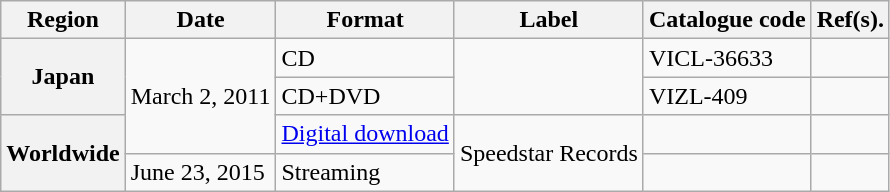<table class="wikitable sortable plainrowheaders">
<tr>
<th scope="col">Region</th>
<th scope="col">Date</th>
<th scope="col">Format</th>
<th scope="col">Label</th>
<th scope="col">Catalogue code</th>
<th scope="col">Ref(s).</th>
</tr>
<tr>
<th scope="row" rowspan="2">Japan</th>
<td rowspan="3">March 2, 2011</td>
<td>CD</td>
<td rowspan="2"></td>
<td>VICL-36633</td>
<td style="text-align:center;"></td>
</tr>
<tr>
<td>CD+DVD</td>
<td>VIZL-409</td>
<td style="text-align:center;"></td>
</tr>
<tr>
<th scope="row" rowspan="2">Worldwide</th>
<td><a href='#'>Digital download</a></td>
<td rowspan="2">Speedstar Records</td>
<td></td>
<td style="text-align:center;"></td>
</tr>
<tr>
<td>June 23, 2015</td>
<td>Streaming</td>
<td></td>
<td style="text-align:center;"></td>
</tr>
</table>
